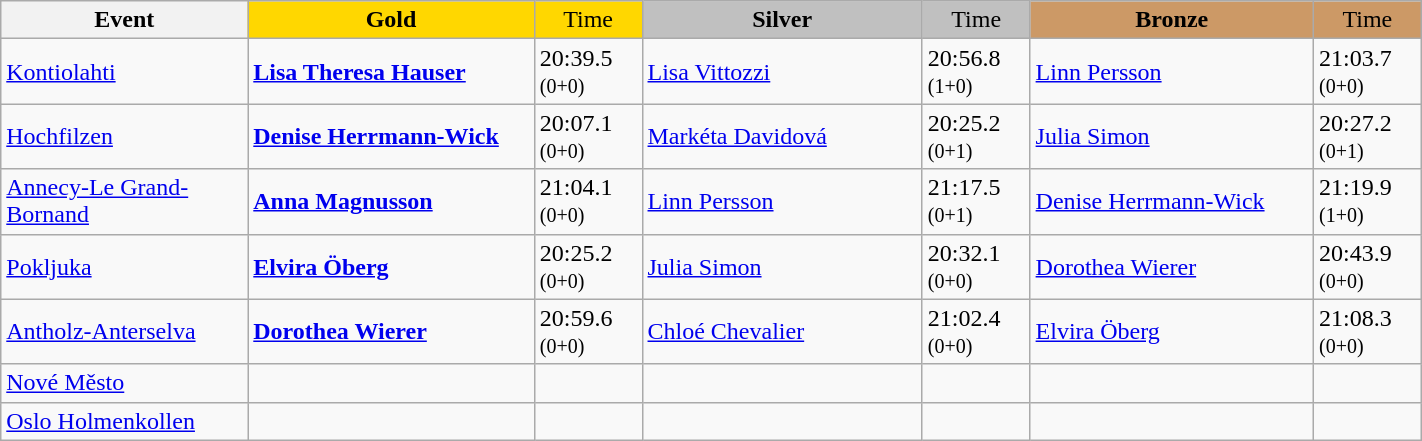<table class="wikitable" width="75%">
<tr>
<th width="180">Event</th>
<th width="220" style="background:gold">Gold</th>
<th width="70"  style="background:gold; font-weight:normal;">Time</th>
<th width="220" style="background:silver">Silver</th>
<th width="70"  style="background:silver; font-weight:normal;">Time</th>
<th width="220" style="background:#CC9966">Bronze</th>
<th width="70"  style="background:#CC9966; font-weight:normal;">Time</th>
</tr>
<tr>
<td><a href='#'> Kontiolahti</a><br></td>
<td><strong><a href='#'>Lisa Theresa Hauser</a></strong><br><small></small></td>
<td>20:39.5<br><small>(0+0)</small></td>
<td><a href='#'>Lisa Vittozzi</a><br><small></small></td>
<td>20:56.8<br><small>(1+0)</small></td>
<td><a href='#'>Linn Persson</a><br><small></small></td>
<td>21:03.7<br><small>(0+0)</small></td>
</tr>
<tr>
<td><a href='#'> Hochfilzen</a><br></td>
<td><strong><a href='#'>Denise Herrmann-Wick</a></strong><br><small></small></td>
<td>20:07.1<br><small>(0+0)</small></td>
<td><a href='#'>Markéta Davidová</a><br><small></small></td>
<td>20:25.2<br><small>(0+1)</small></td>
<td><a href='#'>Julia Simon</a><br><small></small></td>
<td>20:27.2<br><small>(0+1)</small></td>
</tr>
<tr>
<td><a href='#'> Annecy-Le Grand-Bornand</a><br></td>
<td><strong><a href='#'>Anna Magnusson</a></strong><br><small></small></td>
<td>21:04.1<br><small>(0+0)</small></td>
<td><a href='#'>Linn Persson</a><br><small></small></td>
<td>21:17.5<br><small>(0+1)</small></td>
<td><a href='#'>Denise Herrmann-Wick</a><br><small></small></td>
<td>21:19.9<br><small>(1+0)</small></td>
</tr>
<tr>
<td><a href='#'> Pokljuka</a><br></td>
<td><strong><a href='#'>Elvira Öberg</a></strong><br><small></small></td>
<td>20:25.2<br><small>(0+0)</small></td>
<td><a href='#'>Julia Simon</a><br><small></small></td>
<td>20:32.1<br><small>(0+0)</small></td>
<td><a href='#'>Dorothea Wierer</a><br><small></small></td>
<td>20:43.9<br><small>(0+0)</small></td>
</tr>
<tr>
<td><a href='#'> Antholz-Anterselva</a></td>
<td><strong><a href='#'>Dorothea Wierer</a></strong><br><small></small></td>
<td>20:59.6<br><small>(0+0)</small></td>
<td><a href='#'>Chloé Chevalier</a><br><small></small></td>
<td>21:02.4<br><small>(0+0)</small></td>
<td><a href='#'>Elvira Öberg</a><br><small></small></td>
<td>21:08.3<br><small>(0+0)</small></td>
</tr>
<tr>
<td><a href='#'> Nové Město</a></td>
<td></td>
<td></td>
<td></td>
<td></td>
<td></td>
<td></td>
</tr>
<tr>
<td><a href='#'> Oslo Holmenkollen</a></td>
<td></td>
<td></td>
<td></td>
<td></td>
<td></td>
<td></td>
</tr>
</table>
